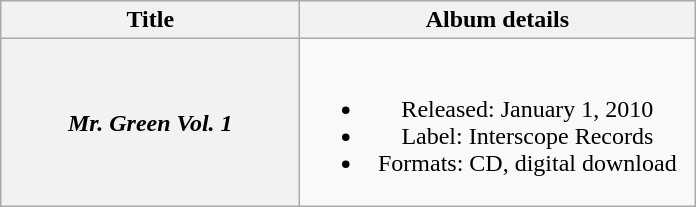<table class="wikitable plainrowheaders" style="text-align:center;" border="1">
<tr>
<th scope="col" rowspan="1" style="width:12em;">Title</th>
<th scope="col" rowspan="1" style="width:16em;">Album details</th>
</tr>
<tr>
<th scope="row"><em>Mr. Green Vol. 1</em></th>
<td><br><ul><li>Released: January 1, 2010</li><li>Label: Interscope Records</li><li>Formats: CD, digital download</li></ul></td>
</tr>
</table>
